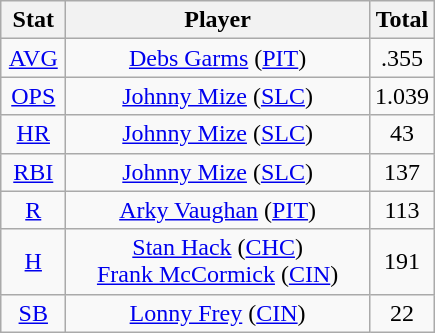<table class="wikitable" style="text-align:center;">
<tr>
<th style="width:15%;">Stat</th>
<th>Player</th>
<th style="width:15%;">Total</th>
</tr>
<tr>
<td><a href='#'>AVG</a></td>
<td><a href='#'>Debs Garms</a> (<a href='#'>PIT</a>)</td>
<td>.355</td>
</tr>
<tr>
<td><a href='#'>OPS</a></td>
<td><a href='#'>Johnny Mize</a> (<a href='#'>SLC</a>)</td>
<td>1.039</td>
</tr>
<tr>
<td><a href='#'>HR</a></td>
<td><a href='#'>Johnny Mize</a> (<a href='#'>SLC</a>)</td>
<td>43</td>
</tr>
<tr>
<td><a href='#'>RBI</a></td>
<td><a href='#'>Johnny Mize</a> (<a href='#'>SLC</a>)</td>
<td>137</td>
</tr>
<tr>
<td><a href='#'>R</a></td>
<td><a href='#'>Arky Vaughan</a> (<a href='#'>PIT</a>)</td>
<td>113</td>
</tr>
<tr>
<td><a href='#'>H</a></td>
<td><a href='#'>Stan Hack</a> (<a href='#'>CHC</a>)<br><a href='#'>Frank McCormick</a> (<a href='#'>CIN</a>)</td>
<td>191</td>
</tr>
<tr>
<td><a href='#'>SB</a></td>
<td><a href='#'>Lonny Frey</a> (<a href='#'>CIN</a>)</td>
<td>22</td>
</tr>
</table>
